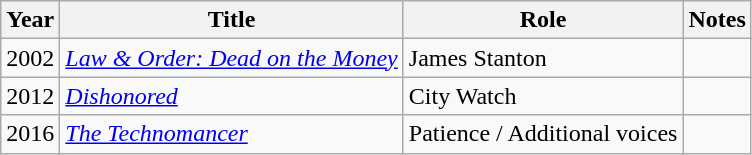<table class="wikitable">
<tr>
<th>Year</th>
<th>Title</th>
<th>Role</th>
<th>Notes</th>
</tr>
<tr>
<td>2002</td>
<td><em><a href='#'>Law & Order: Dead on the Money</a></em></td>
<td>James Stanton</td>
<td></td>
</tr>
<tr>
<td>2012</td>
<td><em><a href='#'>Dishonored</a></em></td>
<td>City Watch</td>
<td></td>
</tr>
<tr>
<td>2016</td>
<td><em><a href='#'>The Technomancer</a></em></td>
<td>Patience / Additional voices</td>
<td></td>
</tr>
</table>
